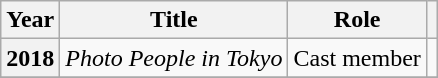<table class="wikitable sortable plainrowheaders">
<tr>
<th scope="col">Year</th>
<th scope="col">Title</th>
<th scope="col">Role</th>
<th scope="col" class="unsortable"></th>
</tr>
<tr>
<th scope="row">2018</th>
<td><em>Photo People in Tokyo</em></td>
<td>Cast member</td>
<td></td>
</tr>
<tr>
</tr>
</table>
